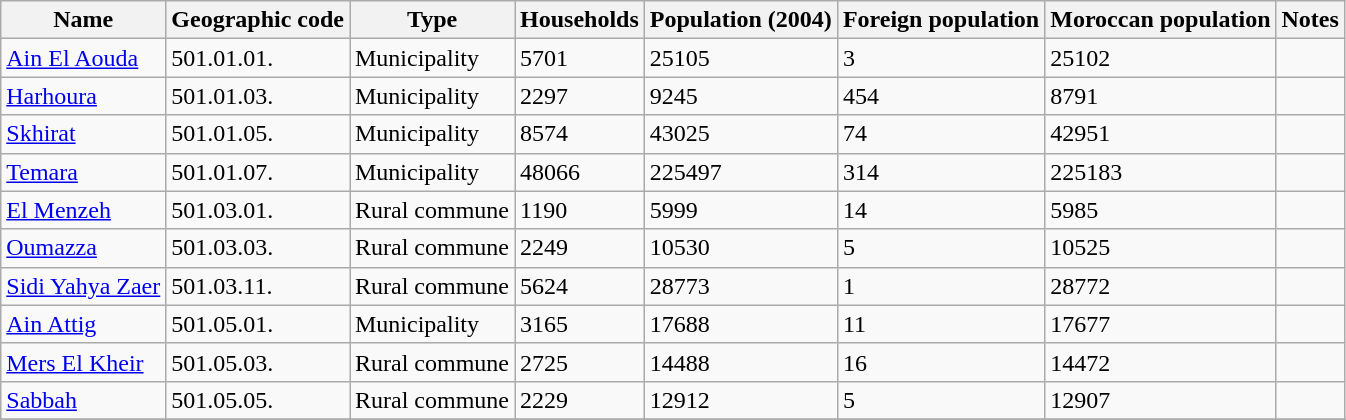<table class="wikitable sortable">
<tr>
<th>Name</th>
<th>Geographic code</th>
<th>Type</th>
<th>Households</th>
<th>Population (2004)</th>
<th>Foreign population</th>
<th>Moroccan population</th>
<th>Notes</th>
</tr>
<tr>
<td><a href='#'>Ain El Aouda</a></td>
<td>501.01.01.</td>
<td>Municipality</td>
<td>5701</td>
<td>25105</td>
<td>3</td>
<td>25102</td>
<td></td>
</tr>
<tr>
<td><a href='#'>Harhoura</a></td>
<td>501.01.03.</td>
<td>Municipality</td>
<td>2297</td>
<td>9245</td>
<td>454</td>
<td>8791</td>
<td></td>
</tr>
<tr>
<td><a href='#'>Skhirat</a></td>
<td>501.01.05.</td>
<td>Municipality</td>
<td>8574</td>
<td>43025</td>
<td>74</td>
<td>42951</td>
<td></td>
</tr>
<tr>
<td><a href='#'>Temara</a></td>
<td>501.01.07.</td>
<td>Municipality</td>
<td>48066</td>
<td>225497</td>
<td>314</td>
<td>225183</td>
<td></td>
</tr>
<tr>
<td><a href='#'>El Menzeh</a></td>
<td>501.03.01.</td>
<td>Rural commune</td>
<td>1190</td>
<td>5999</td>
<td>14</td>
<td>5985</td>
<td></td>
</tr>
<tr>
<td><a href='#'>Oumazza</a></td>
<td>501.03.03.</td>
<td>Rural commune</td>
<td>2249</td>
<td>10530</td>
<td>5</td>
<td>10525</td>
<td></td>
</tr>
<tr>
<td><a href='#'>Sidi Yahya Zaer</a></td>
<td>501.03.11.</td>
<td>Rural commune</td>
<td>5624</td>
<td>28773</td>
<td>1</td>
<td>28772</td>
<td></td>
</tr>
<tr>
<td><a href='#'>Ain Attig</a></td>
<td>501.05.01.</td>
<td>Municipality</td>
<td>3165</td>
<td>17688</td>
<td>11</td>
<td>17677</td>
<td></td>
</tr>
<tr>
<td><a href='#'>Mers El Kheir</a></td>
<td>501.05.03.</td>
<td>Rural commune</td>
<td>2725</td>
<td>14488</td>
<td>16</td>
<td>14472</td>
<td></td>
</tr>
<tr>
<td><a href='#'>Sabbah</a></td>
<td>501.05.05.</td>
<td>Rural commune</td>
<td>2229</td>
<td>12912</td>
<td>5</td>
<td>12907</td>
<td></td>
</tr>
<tr>
</tr>
</table>
